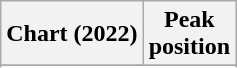<table class="wikitable sortable plainrowheaders">
<tr>
<th>Chart (2022)</th>
<th>Peak<br>position</th>
</tr>
<tr>
</tr>
<tr>
</tr>
<tr>
</tr>
</table>
